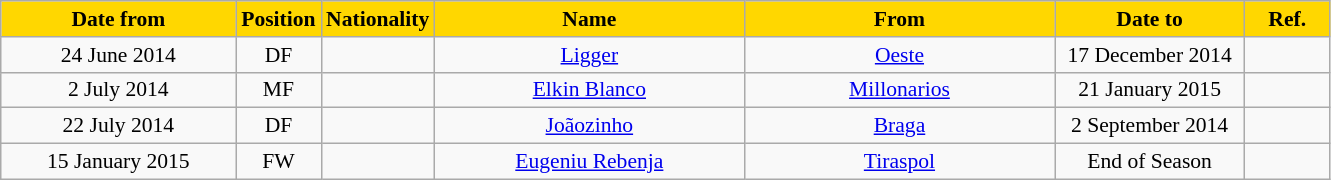<table class="wikitable" style="text-align:center; font-size:90%; ">
<tr>
<th style="background:gold; color:black; width:150px;">Date from</th>
<th style="background:gold; color:black; width:50px;">Position</th>
<th style="background:gold; color:black; width:50px;">Nationality</th>
<th style="background:gold; color:black; width:200px;">Name</th>
<th style="background:gold; color:black; width:200px;">From</th>
<th style="background:gold; color:black; width:120px;">Date to</th>
<th style="background:gold; color:black; width:50px;">Ref.</th>
</tr>
<tr>
<td>24 June 2014</td>
<td>DF</td>
<td></td>
<td><a href='#'>Ligger</a></td>
<td><a href='#'>Oeste</a></td>
<td>17 December 2014</td>
<td></td>
</tr>
<tr>
<td>2 July 2014</td>
<td>MF</td>
<td></td>
<td><a href='#'>Elkin Blanco</a></td>
<td><a href='#'>Millonarios</a></td>
<td>21 January 2015</td>
<td></td>
</tr>
<tr>
<td>22 July 2014</td>
<td>DF</td>
<td></td>
<td><a href='#'>Joãozinho</a></td>
<td><a href='#'>Braga</a></td>
<td>2 September 2014</td>
<td></td>
</tr>
<tr>
<td>15 January 2015</td>
<td>FW</td>
<td></td>
<td><a href='#'>Eugeniu Rebenja</a></td>
<td><a href='#'>Tiraspol</a></td>
<td>End of Season</td>
<td></td>
</tr>
</table>
